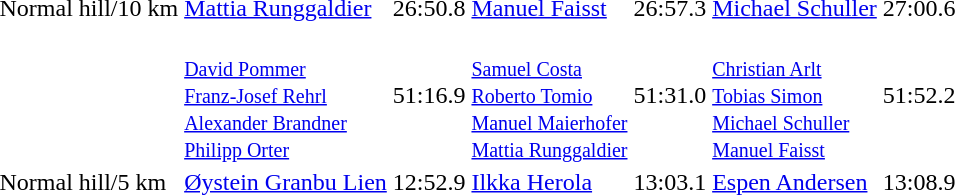<table>
<tr>
<td>Normal hill/10 km</td>
<td><a href='#'>Mattia Runggaldier</a><br></td>
<td>26:50.8</td>
<td><a href='#'>Manuel Faisst</a><br></td>
<td>26:57.3</td>
<td><a href='#'>Michael Schuller</a><br></td>
<td>27:00.6</td>
</tr>
<tr>
<td></td>
<td><br><small><a href='#'>David Pommer</a><br><a href='#'>Franz-Josef Rehrl</a><br><a href='#'>Alexander Brandner</a><br><a href='#'>Philipp Orter</a></small></td>
<td>51:16.9</td>
<td><br><small><a href='#'>Samuel Costa</a><br><a href='#'>Roberto Tomio</a><br><a href='#'>Manuel Maierhofer</a><br><a href='#'>Mattia Runggaldier</a></small></td>
<td>51:31.0</td>
<td><br><small><a href='#'>Christian Arlt</a><br><a href='#'>Tobias Simon</a><br><a href='#'>Michael Schuller</a><br><a href='#'>Manuel Faisst</a></small></td>
<td>51:52.2</td>
</tr>
<tr>
<td>Normal hill/5 km</td>
<td><a href='#'>Øystein Granbu Lien</a><br></td>
<td>12:52.9</td>
<td><a href='#'>Ilkka Herola</a><br></td>
<td>13:03.1</td>
<td><a href='#'>Espen Andersen</a><br></td>
<td>13:08.9</td>
</tr>
</table>
